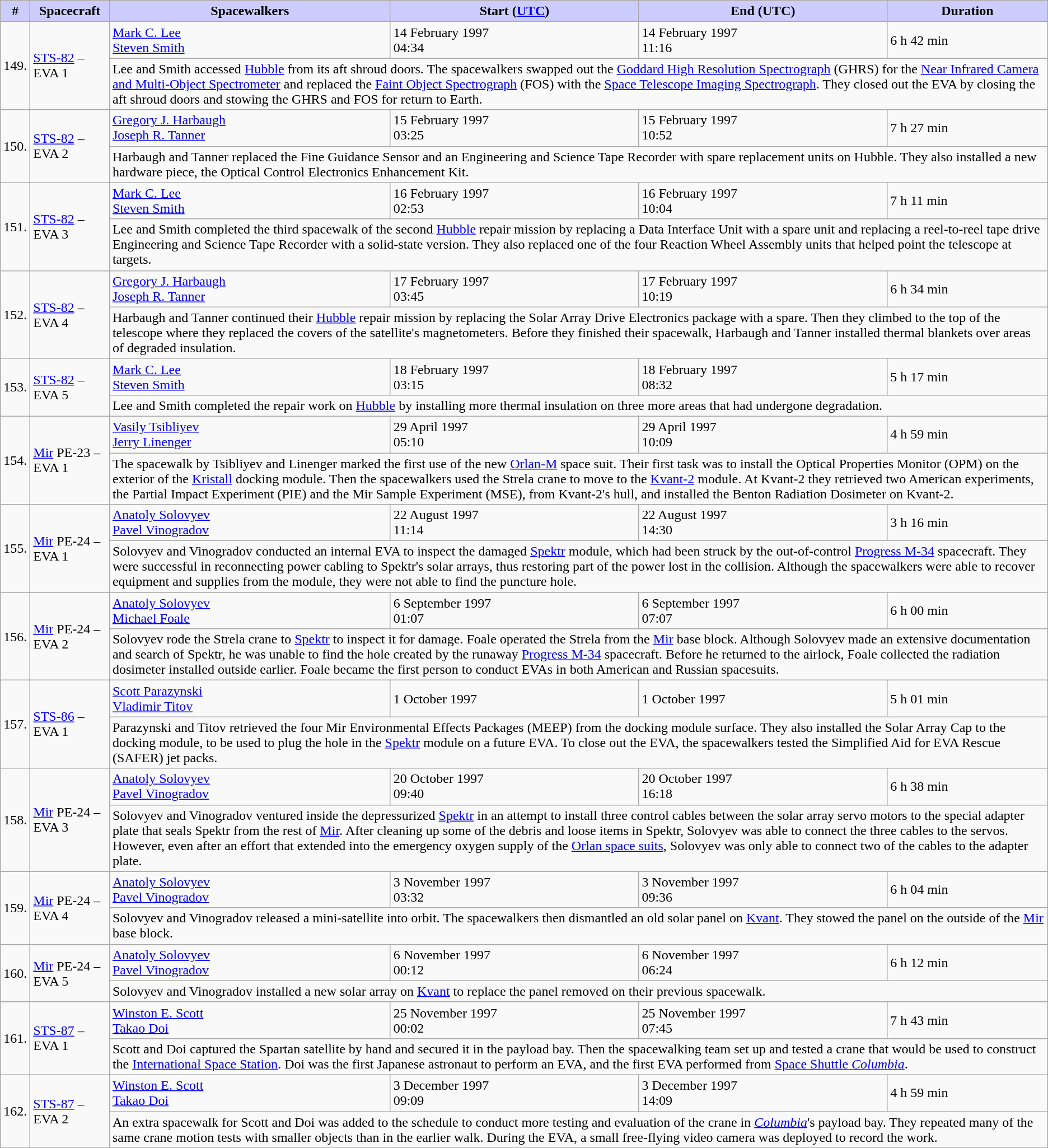<table class="wikitable sticky-header">
<tr>
<th style="background:#ccf;">#</th>
<th style="background:#ccf;">Spacecraft</th>
<th style="background:#ccf;">Spacewalkers</th>
<th style="background:#ccf;">Start (<a href='#'>UTC</a>)</th>
<th style="background:#ccf;">End (UTC)</th>
<th style="background:#ccf;">Duration</th>
</tr>
<tr>
<td rowspan=2>149.</td>
<td rowspan=2><a href='#'>STS-82</a> – EVA 1</td>
<td> <a href='#'>Mark C. Lee</a><br> <a href='#'>Steven Smith</a></td>
<td>14 February 1997<br>04:34</td>
<td>14 February 1997<br>11:16</td>
<td>6 h 42 min</td>
</tr>
<tr>
<td colspan=4>Lee and Smith accessed <a href='#'>Hubble</a> from its aft shroud doors. The spacewalkers swapped out the <a href='#'>Goddard High Resolution Spectrograph</a> (GHRS) for the <a href='#'>Near Infrared Camera and Multi-Object Spectrometer</a> and replaced the <a href='#'>Faint Object Spectrograph</a> (FOS) with the <a href='#'>Space Telescope Imaging Spectrograph</a>. They closed out the EVA by closing the aft shroud doors and stowing the GHRS and FOS for return to Earth.</td>
</tr>
<tr>
<td rowspan=2>150.</td>
<td rowspan=2><a href='#'>STS-82</a> – EVA 2</td>
<td> <a href='#'>Gregory J. Harbaugh</a><br> <a href='#'>Joseph R. Tanner</a></td>
<td>15 February 1997<br>03:25</td>
<td>15 February 1997<br>10:52</td>
<td>7 h 27 min</td>
</tr>
<tr>
<td colspan=4>Harbaugh and Tanner replaced the Fine Guidance Sensor and an Engineering and Science Tape Recorder with spare replacement units on Hubble. They also installed a new hardware piece, the Optical Control Electronics Enhancement Kit.</td>
</tr>
<tr>
<td rowspan=2>151.</td>
<td rowspan=2><a href='#'>STS-82</a> – EVA 3</td>
<td> <a href='#'>Mark C. Lee</a><br> <a href='#'>Steven Smith</a></td>
<td>16 February 1997<br>02:53</td>
<td>16 February 1997<br>10:04</td>
<td>7 h 11 min</td>
</tr>
<tr>
<td colspan=4>Lee and Smith completed the third spacewalk of the second <a href='#'>Hubble</a> repair mission by replacing a Data Interface Unit with a spare unit and replacing a reel-to-reel tape drive Engineering and Science Tape Recorder with a solid-state version. They also replaced one of the four Reaction Wheel Assembly units that helped point the telescope at targets.</td>
</tr>
<tr>
<td rowspan=2>152.</td>
<td rowspan=2><a href='#'>STS-82</a> – EVA 4</td>
<td> <a href='#'>Gregory J. Harbaugh</a><br> <a href='#'>Joseph R. Tanner</a></td>
<td>17 February 1997<br>03:45</td>
<td>17 February 1997<br>10:19</td>
<td>6 h 34 min</td>
</tr>
<tr>
<td colspan=4>Harbaugh and Tanner continued their <a href='#'>Hubble</a> repair mission by replacing the Solar Array Drive Electronics package with a spare. Then they climbed to the top of the telescope where they replaced the covers of the satellite's magnetometers. Before they finished their spacewalk, Harbaugh and Tanner installed thermal blankets over areas of degraded insulation.</td>
</tr>
<tr>
<td rowspan=2>153.</td>
<td rowspan=2><a href='#'>STS-82</a> – EVA 5</td>
<td> <a href='#'>Mark C. Lee</a><br> <a href='#'>Steven Smith</a></td>
<td>18 February 1997<br>03:15</td>
<td>18 February 1997<br>08:32</td>
<td>5 h 17 min</td>
</tr>
<tr>
<td colspan=4>Lee and Smith completed the repair work on <a href='#'>Hubble</a> by installing more thermal insulation on three more areas that had undergone degradation.</td>
</tr>
<tr>
<td rowspan=2>154.</td>
<td rowspan=2><a href='#'>Mir</a> PE-23 – EVA 1</td>
<td> <a href='#'>Vasily Tsibliyev</a><br> <a href='#'>Jerry Linenger</a></td>
<td>29 April 1997<br>05:10</td>
<td>29 April 1997<br>10:09</td>
<td>4 h 59 min</td>
</tr>
<tr>
<td colspan=4>The spacewalk by Tsibliyev and Linenger marked the first use of the new <a href='#'>Orlan-M</a> space suit. Their first task was to install the Optical Properties Monitor (OPM) on the exterior of the <a href='#'>Kristall</a> docking module. Then the spacewalkers used the Strela crane to move to the <a href='#'>Kvant-2</a> module. At Kvant-2 they retrieved two American experiments, the Partial Impact Experiment (PIE) and the Mir Sample Experiment (MSE), from Kvant-2's hull, and installed the Benton Radiation Dosimeter on Kvant-2.</td>
</tr>
<tr>
<td rowspan=2>155.</td>
<td rowspan=2><a href='#'>Mir</a> PE-24 – EVA 1</td>
<td> <a href='#'>Anatoly Solovyev</a><br> <a href='#'>Pavel Vinogradov</a></td>
<td>22 August 1997<br>11:14</td>
<td>22 August 1997<br>14:30</td>
<td>3 h 16 min</td>
</tr>
<tr>
<td colspan=4>Solovyev and Vinogradov conducted an internal EVA to inspect the damaged <a href='#'>Spektr</a> module, which had been struck by the out-of-control <a href='#'>Progress M-34</a> spacecraft. They were successful in reconnecting power cabling to Spektr's solar arrays, thus restoring part of the power lost in the collision. Although the spacewalkers were able to recover equipment and supplies from the module, they were not able to find the puncture hole.</td>
</tr>
<tr>
<td rowspan=2>156.</td>
<td rowspan=2><a href='#'>Mir</a> PE-24 – EVA 2</td>
<td> <a href='#'>Anatoly Solovyev</a><br> <a href='#'>Michael Foale</a></td>
<td>6 September 1997<br>01:07</td>
<td>6 September 1997<br>07:07</td>
<td>6 h 00 min</td>
</tr>
<tr>
<td colspan=4>Solovyev rode the Strela crane to <a href='#'>Spektr</a> to inspect it for damage. Foale operated the Strela from the <a href='#'>Mir</a> base block. Although Solovyev made an extensive documentation and search of Spektr, he was unable to find the hole created by the runaway <a href='#'>Progress M-34</a> spacecraft. Before he returned to the airlock, Foale collected the radiation dosimeter installed outside earlier. Foale became the first person to conduct EVAs in both American and Russian spacesuits.</td>
</tr>
<tr>
<td rowspan=2>157.</td>
<td rowspan=2><a href='#'>STS-86</a> – EVA 1</td>
<td> <a href='#'>Scott Parazynski</a><br> <a href='#'>Vladimir Titov</a></td>
<td>1 October 1997<br></td>
<td>1 October 1997<br></td>
<td>5 h 01 min</td>
</tr>
<tr>
<td colspan=4>Parazynski and Titov retrieved the four Mir Environmental Effects Packages (MEEP) from the docking module surface. They also installed the Solar Array Cap to the docking module, to be used to plug the hole in the <a href='#'>Spektr</a> module on a future EVA. To close out the EVA, the spacewalkers tested the Simplified Aid for EVA Rescue (SAFER) jet packs.</td>
</tr>
<tr>
<td rowspan=2>158.</td>
<td rowspan=2><a href='#'>Mir</a> PE-24 – EVA 3</td>
<td> <a href='#'>Anatoly Solovyev</a><br> <a href='#'>Pavel Vinogradov</a></td>
<td>20 October 1997<br>09:40</td>
<td>20 October 1997<br>16:18</td>
<td>6 h 38 min</td>
</tr>
<tr>
<td colspan=4>Solovyev and Vinogradov ventured inside the depressurized <a href='#'>Spektr</a> in an attempt to install three control cables between the solar array servo motors to the special adapter plate that seals Spektr from the rest of <a href='#'>Mir</a>. After cleaning up some of the debris and loose items in Spektr, Solovyev was able to connect the three cables to the servos. However, even after an effort that extended into the emergency oxygen supply of the <a href='#'>Orlan space suits</a>, Solovyev was only able to connect two of the cables to the adapter plate.</td>
</tr>
<tr>
<td rowspan=2>159.</td>
<td rowspan=2><a href='#'>Mir</a> PE-24 – EVA 4</td>
<td> <a href='#'>Anatoly Solovyev</a><br> <a href='#'>Pavel Vinogradov</a></td>
<td>3 November 1997<br>03:32</td>
<td>3 November 1997<br>09:36</td>
<td>6 h 04 min</td>
</tr>
<tr>
<td colspan=4>Solovyev and Vinogradov released a mini-satellite into orbit. The spacewalkers then dismantled an old solar panel on <a href='#'>Kvant</a>. They stowed the panel on the outside of the <a href='#'>Mir</a> base block.</td>
</tr>
<tr>
<td rowspan=2>160.</td>
<td rowspan=2><a href='#'>Mir</a> PE-24 – EVA 5</td>
<td> <a href='#'>Anatoly Solovyev</a><br> <a href='#'>Pavel Vinogradov</a></td>
<td>6 November 1997<br>00:12</td>
<td>6 November 1997<br>06:24</td>
<td>6 h 12 min</td>
</tr>
<tr>
<td colspan=4>Solovyev and Vinogradov installed a new solar array on <a href='#'>Kvant</a> to replace the panel removed on their previous spacewalk.</td>
</tr>
<tr>
<td rowspan=2>161.</td>
<td rowspan=2><a href='#'>STS-87</a> – EVA 1</td>
<td> <a href='#'>Winston E. Scott</a><br><a href='#'>Takao Doi</a></td>
<td>25 November 1997<br>00:02</td>
<td>25 November 1997<br>07:45</td>
<td>7 h 43 min</td>
</tr>
<tr>
<td colspan=4>Scott and Doi captured the Spartan satellite by hand and secured it in the payload bay. Then the spacewalking team set up and tested a crane that would be used to construct the <a href='#'>International Space Station</a>. Doi was the first Japanese astronaut to perform an EVA, and the first EVA performed from <a href='#'>Space Shuttle <em>Columbia</em></a>.</td>
</tr>
<tr>
<td rowspan=2>162.</td>
<td rowspan=2><a href='#'>STS-87</a> – EVA 2</td>
<td> <a href='#'>Winston E. Scott</a><br><a href='#'>Takao Doi</a></td>
<td>3 December 1997<br>09:09</td>
<td>3 December 1997<br>14:09</td>
<td>4 h 59 min</td>
</tr>
<tr>
<td colspan=4>An extra spacewalk for Scott and Doi was added to the schedule to conduct more testing and evaluation of the crane in <a href='#'><em>Columbia</em></a>'s payload bay. They repeated many of the same crane motion tests with smaller objects than in the earlier walk. During the EVA, a small free-flying video camera was deployed to record the work.</td>
</tr>
</table>
